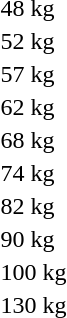<table>
<tr>
<td>48 kg</td>
<td></td>
<td></td>
<td></td>
</tr>
<tr>
<td>52 kg</td>
<td></td>
<td></td>
<td></td>
</tr>
<tr>
<td>57 kg</td>
<td></td>
<td></td>
<td></td>
</tr>
<tr>
<td>62 kg</td>
<td></td>
<td></td>
<td></td>
</tr>
<tr>
<td>68 kg</td>
<td></td>
<td></td>
<td></td>
</tr>
<tr>
<td>74 kg</td>
<td></td>
<td></td>
<td></td>
</tr>
<tr>
<td>82 kg</td>
<td></td>
<td></td>
<td></td>
</tr>
<tr>
<td>90 kg</td>
<td></td>
<td></td>
<td></td>
</tr>
<tr>
<td>100 kg</td>
<td></td>
<td></td>
<td></td>
</tr>
<tr>
<td>130 kg</td>
<td></td>
<td></td>
<td></td>
</tr>
</table>
